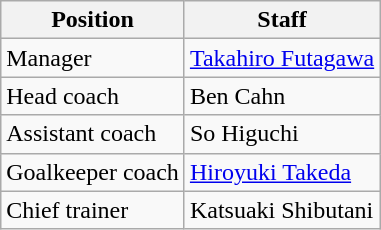<table class="wikitable">
<tr>
<th>Position</th>
<th>Staff</th>
</tr>
<tr>
<td>Manager</td>
<td> <a href='#'>Takahiro Futagawa</a></td>
</tr>
<tr>
<td>Head coach</td>
<td> Ben Cahn</td>
</tr>
<tr>
<td>Assistant coach</td>
<td> So Higuchi</td>
</tr>
<tr>
<td>Goalkeeper coach</td>
<td> <a href='#'>Hiroyuki Takeda</a></td>
</tr>
<tr>
<td>Chief trainer</td>
<td> Katsuaki Shibutani</td>
</tr>
</table>
